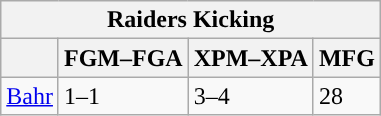<table class="wikitable">
<tr>
<th colspan="4">Raiders Kicking</th>
</tr>
<tr>
<th></th>
<th>FGM–FGA</th>
<th>XPM–XPA</th>
<th>MFG</th>
</tr>
<tr>
<td><a href='#'>Bahr</a></td>
<td>1–1</td>
<td>3–4</td>
<td>28</td>
</tr>
</table>
